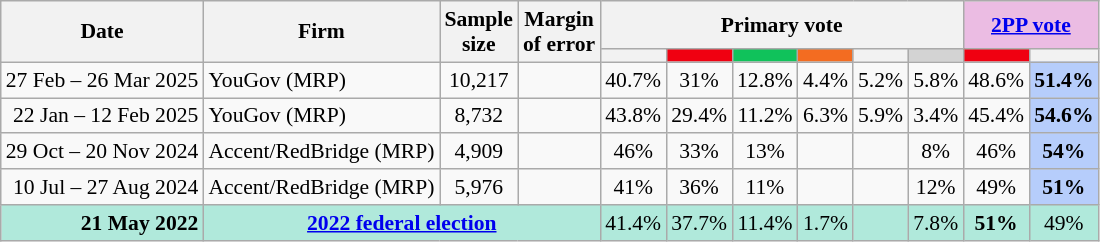<table class="nowrap wikitable tpl-blanktable" style=text-align:center;font-size:90%>
<tr>
<th rowspan=2>Date</th>
<th rowspan=2>Firm</th>
<th rowspan=2>Sample<br>size</th>
<th rowspan=2>Margin<br>of error</th>
<th colspan=6>Primary vote</th>
<th colspan=2 class=unsortable style=background:#ebbce3><a href='#'>2PP vote</a></th>
</tr>
<tr>
<th class="unsortable" style=background:></th>
<th class="unsortable" style="background:#F00011"></th>
<th class=unsortable style=background:#10C25B></th>
<th class=unsortable style=background:#f36c21></th>
<th class=unsortable style=background:></th>
<th class=unsortable style=background:lightgray></th>
<th class="unsortable" style="background:#F00011"></th>
<th class="unsortable" style=background:></th>
</tr>
<tr>
<td align=right>27 Feb – 26 Mar 2025</td>
<td align=left>YouGov (MRP)</td>
<td>10,217</td>
<td></td>
<td>40.7%</td>
<td>31%</td>
<td>12.8%</td>
<td>4.4%</td>
<td>5.2%</td>
<td>5.8%</td>
<td>48.6%</td>
<th style="background:#B6CDFB">51.4%</th>
</tr>
<tr>
<td align=right>22 Jan – 12 Feb 2025</td>
<td align=left>YouGov (MRP)</td>
<td>8,732</td>
<td></td>
<td>43.8%</td>
<td>29.4%</td>
<td>11.2%</td>
<td>6.3%</td>
<td>5.9%</td>
<td>3.4%</td>
<td>45.4%</td>
<th style="background:#B6CDFB">54.6%</th>
</tr>
<tr>
<td align=right>29 Oct – 20 Nov 2024</td>
<td align=left>Accent/RedBridge (MRP)</td>
<td>4,909</td>
<td></td>
<td>46%</td>
<td>33%</td>
<td>13%</td>
<td></td>
<td></td>
<td>8%</td>
<td>46%</td>
<th style="background:#B6CDFB"><strong>54%</strong></th>
</tr>
<tr>
<td align=right>10 Jul – 27 Aug 2024</td>
<td align=left>Accent/RedBridge (MRP)</td>
<td>5,976</td>
<td></td>
<td>41%</td>
<td>36%</td>
<td>11%</td>
<td></td>
<td></td>
<td>12%</td>
<td>49%</td>
<th style="background:#B6CDFB">51%</th>
</tr>
<tr style="background:#b0e9db">
<td style="text-align:right" data-sort-value="21-May-2022"><strong>21 May 2022</strong></td>
<td colspan="3" style="text-align:center"><strong><a href='#'>2022 federal election</a></strong></td>
<td>41.4%</td>
<td>37.7%</td>
<td>11.4%</td>
<td>1.7%</td>
<td></td>
<td>7.8%</td>
<td><strong>51%</strong></td>
<td>49%</td>
</tr>
</table>
